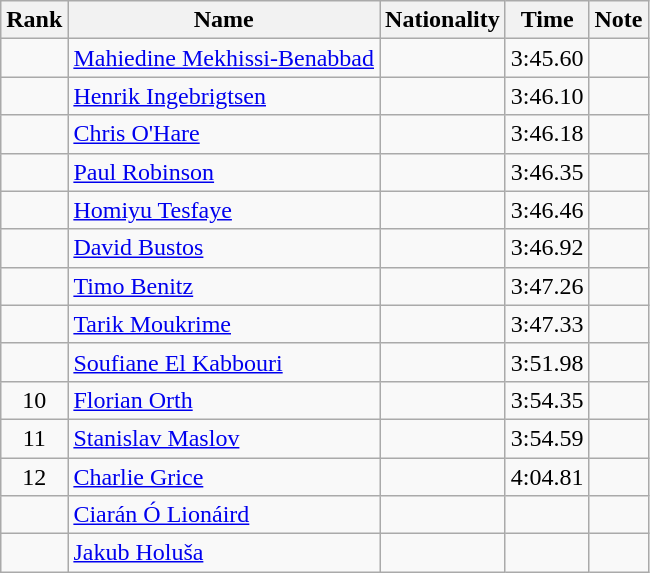<table class="wikitable sortable" style="text-align:center">
<tr>
<th>Rank</th>
<th>Name</th>
<th>Nationality</th>
<th>Time</th>
<th>Note</th>
</tr>
<tr>
<td></td>
<td align=left><a href='#'>Mahiedine Mekhissi-Benabbad</a></td>
<td align=left></td>
<td>3:45.60</td>
<td></td>
</tr>
<tr>
<td></td>
<td align=left><a href='#'>Henrik Ingebrigtsen</a></td>
<td align=left></td>
<td>3:46.10</td>
<td></td>
</tr>
<tr>
<td></td>
<td align=left><a href='#'>Chris O'Hare</a></td>
<td align=left></td>
<td>3:46.18</td>
<td></td>
</tr>
<tr>
<td></td>
<td align=left><a href='#'>Paul Robinson</a></td>
<td align=left></td>
<td>3:46.35</td>
<td></td>
</tr>
<tr>
<td></td>
<td align=left><a href='#'>Homiyu Tesfaye</a></td>
<td align=left></td>
<td>3:46.46</td>
<td></td>
</tr>
<tr>
<td></td>
<td align=left><a href='#'>David Bustos</a></td>
<td align=left></td>
<td>3:46.92</td>
<td></td>
</tr>
<tr>
<td></td>
<td align=left><a href='#'>Timo Benitz</a></td>
<td align=left></td>
<td>3:47.26</td>
<td></td>
</tr>
<tr>
<td></td>
<td align=left><a href='#'>Tarik Moukrime</a></td>
<td align=left></td>
<td>3:47.33</td>
<td></td>
</tr>
<tr>
<td></td>
<td align=left><a href='#'>Soufiane El Kabbouri</a></td>
<td align=left></td>
<td>3:51.98</td>
<td></td>
</tr>
<tr>
<td>10</td>
<td align=left><a href='#'>Florian Orth</a></td>
<td align=left></td>
<td>3:54.35</td>
<td></td>
</tr>
<tr>
<td>11</td>
<td align=left><a href='#'>Stanislav Maslov</a></td>
<td align=left></td>
<td>3:54.59</td>
<td></td>
</tr>
<tr>
<td>12</td>
<td align=left><a href='#'>Charlie Grice</a></td>
<td align=left></td>
<td>4:04.81</td>
<td></td>
</tr>
<tr>
<td></td>
<td align=left><a href='#'>Ciarán Ó Lionáird</a></td>
<td align=left></td>
<td></td>
<td></td>
</tr>
<tr>
<td></td>
<td align=left><a href='#'>Jakub Holuša</a></td>
<td align=left></td>
<td></td>
<td></td>
</tr>
</table>
